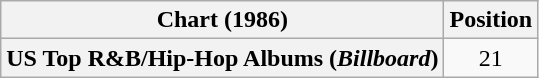<table class="wikitable plainrowheaders" style="text-align:center">
<tr>
<th scope="col">Chart (1986)</th>
<th scope="col">Position</th>
</tr>
<tr>
<th scope="row">US Top R&B/Hip-Hop Albums (<em>Billboard</em>)</th>
<td>21</td>
</tr>
</table>
